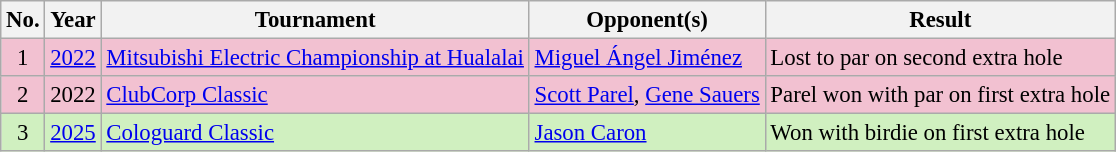<table class="wikitable" style="font-size:95%;">
<tr>
<th>No.</th>
<th>Year</th>
<th>Tournament</th>
<th>Opponent(s)</th>
<th>Result</th>
</tr>
<tr style="background:#F2C1D1;">
<td align=center>1</td>
<td><a href='#'>2022</a></td>
<td><a href='#'>Mitsubishi Electric Championship at Hualalai</a></td>
<td> <a href='#'>Miguel Ángel Jiménez</a></td>
<td>Lost to par on second extra hole</td>
</tr>
<tr style="background:#F2C1D1;">
<td align=center>2</td>
<td>2022</td>
<td><a href='#'>ClubCorp Classic</a></td>
<td> <a href='#'>Scott Parel</a>,  <a href='#'>Gene Sauers</a></td>
<td>Parel won with par on first extra hole</td>
</tr>
<tr style="background:#D0F0C0;">
<td align=center>3</td>
<td><a href='#'>2025</a></td>
<td><a href='#'>Cologuard Classic</a></td>
<td> <a href='#'>Jason Caron</a></td>
<td>Won with birdie on first extra hole</td>
</tr>
</table>
